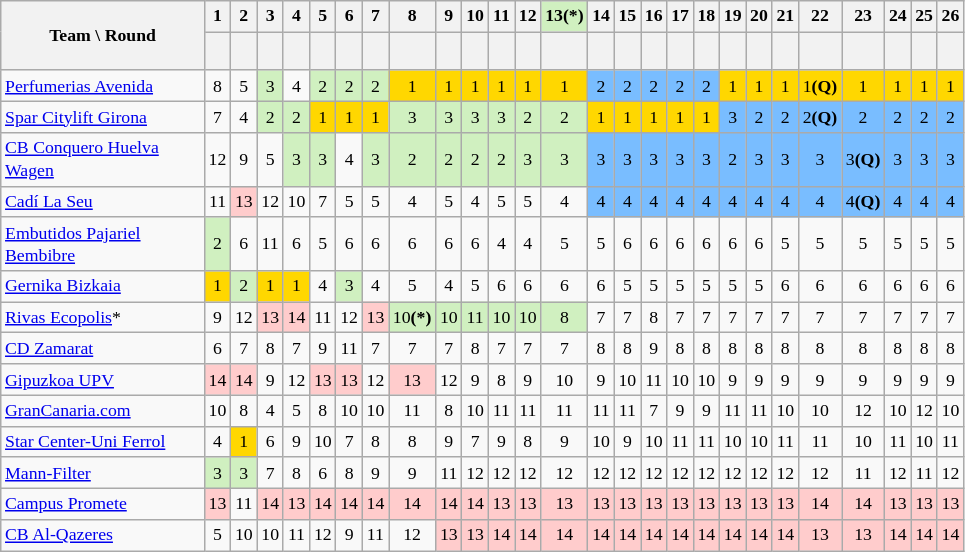<table class="wikitable sortable" style="font-size: 74%; text-align:center;">
<tr>
<th rowspan="2" style="width:130px;">Team \ Round</th>
<th align=center>1</th>
<th align=center>2</th>
<th align=center>3</th>
<th align=center>4</th>
<th align=center>5</th>
<th align=center>6</th>
<th align=center>7</th>
<th align=center>8</th>
<th align=center>9</th>
<th align=center>10</th>
<th align=center>11</th>
<th align=center>12</th>
<th style="background:#D0F0C0;align=center">13<strong>(*)</strong></th>
<th align=center>14</th>
<th align=center>15</th>
<th align=center>16</th>
<th align=center>17</th>
<th align=center>18</th>
<th align=center>19</th>
<th align=center>20</th>
<th align=center>21</th>
<th align=center>22</th>
<th align=center>23</th>
<th align=center>24</th>
<th align=center>25</th>
<th align=center>26</th>
</tr>
<tr>
<th style="text-align:center; height:20px;"></th>
<th align=center></th>
<th align=center></th>
<th align=center></th>
<th align=center></th>
<th align=center></th>
<th align=center></th>
<th align=center></th>
<th align=center></th>
<th align=center></th>
<th align=center></th>
<th align=center></th>
<th align=center></th>
<th align=center></th>
<th align=center></th>
<th align=center></th>
<th align=center></th>
<th align=center></th>
<th align=center></th>
<th align=center></th>
<th align=center></th>
<th align=center></th>
<th align=center></th>
<th align=center></th>
<th align=center></th>
<th align=center></th>
</tr>
<tr align=center>
<td align=left><a href='#'>Perfumerias Avenida</a></td>
<td>8</td>
<td>5</td>
<td style="background:#D0F0C0">3</td>
<td>4</td>
<td style="background:#D0F0C0">2</td>
<td style="background:#D0F0C0">2</td>
<td style="background:#D0F0C0">2</td>
<td style="background:gold;">1</td>
<td style="background:gold;">1</td>
<td style="background:gold;">1</td>
<td style="background:gold;">1</td>
<td style="background:gold;">1</td>
<td style="background:gold;">1</td>
<td style="background:#79bdff">2</td>
<td style="background:#79bdff">2</td>
<td style="background:#79bdff">2</td>
<td style="background:#79bdff">2</td>
<td style="background:#79bdff">2</td>
<td style="background:gold;">1</td>
<td style="background:gold;">1</td>
<td style="background:gold;">1</td>
<td style="background:gold;">1<strong>(Q)</strong></td>
<td style="background:gold;">1</td>
<td style="background:gold;">1</td>
<td style="background:gold;">1</td>
<td style="background:gold;">1</td>
</tr>
<tr align=center>
<td align=left><a href='#'>Spar Citylift Girona</a></td>
<td>7</td>
<td>4</td>
<td style="background:#D0F0C0">2</td>
<td style="background:#D0F0C0">2</td>
<td style="background:gold;">1</td>
<td style="background:gold;">1</td>
<td style="background:gold;">1</td>
<td style="background:#D0F0C0">3</td>
<td style="background:#D0F0C0">3</td>
<td style="background:#D0F0C0">3</td>
<td style="background:#D0F0C0">3</td>
<td style="background:#D0F0C0">2</td>
<td style="background:#D0F0C0">2</td>
<td style="background:gold;">1</td>
<td style="background:gold;">1</td>
<td style="background:gold;">1</td>
<td style="background:gold;">1</td>
<td style="background:gold;">1</td>
<td style="background:#79bdff">3</td>
<td style="background:#79bdff">2</td>
<td style="background:#79bdff">2</td>
<td style="background:#79bdff">2<strong>(Q)</strong></td>
<td style="background:#79bdff">2</td>
<td style="background:#79bdff">2</td>
<td style="background:#79bdff">2</td>
<td style="background:#79bdff">2</td>
</tr>
<tr align=center>
<td align=left><a href='#'>CB Conquero Huelva Wagen</a></td>
<td>12</td>
<td>9</td>
<td>5</td>
<td style="background:#D0F0C0">3</td>
<td style="background:#D0F0C0">3</td>
<td>4</td>
<td style="background:#D0F0C0">3</td>
<td style="background:#D0F0C0">2</td>
<td style="background:#D0F0C0">2</td>
<td style="background:#D0F0C0">2</td>
<td style="background:#D0F0C0">2</td>
<td style="background:#D0F0C0">3</td>
<td style="background:#D0F0C0">3</td>
<td style="background:#79bdff">3</td>
<td style="background:#79bdff">3</td>
<td style="background:#79bdff">3</td>
<td style="background:#79bdff">3</td>
<td style="background:#79bdff">3</td>
<td style="background:#79bdff">2</td>
<td style="background:#79bdff">3</td>
<td style="background:#79bdff">3</td>
<td style="background:#79bdff">3</td>
<td style="background:#79bdff">3<strong>(Q)</strong></td>
<td style="background:#79bdff">3</td>
<td style="background:#79bdff">3</td>
<td style="background:#79bdff">3</td>
</tr>
<tr align=center>
<td align=left><a href='#'>Cadí La Seu</a></td>
<td>11</td>
<td style="background:#fcc">13</td>
<td>12</td>
<td>10</td>
<td>7</td>
<td>5</td>
<td>5</td>
<td>4</td>
<td>5</td>
<td>4</td>
<td>5</td>
<td>5</td>
<td>4</td>
<td style="background:#79bdff">4</td>
<td style="background:#79bdff">4</td>
<td style="background:#79bdff">4</td>
<td style="background:#79bdff">4</td>
<td style="background:#79bdff">4</td>
<td style="background:#79bdff">4</td>
<td style="background:#79bdff">4</td>
<td style="background:#79bdff">4</td>
<td style="background:#79bdff">4</td>
<td style="background:#79bdff">4<strong>(Q)</strong></td>
<td style="background:#79bdff">4</td>
<td style="background:#79bdff">4</td>
<td style="background:#79bdff">4</td>
</tr>
<tr align=center>
<td align=left><a href='#'>Embutidos Pajariel Bembibre</a></td>
<td style="background:#D0F0C0">2</td>
<td>6</td>
<td>11</td>
<td>6</td>
<td>5</td>
<td>6</td>
<td>6</td>
<td>6</td>
<td>6</td>
<td>6</td>
<td>4</td>
<td>4</td>
<td>5</td>
<td>5</td>
<td>6</td>
<td>6</td>
<td>6</td>
<td>6</td>
<td>6</td>
<td>6</td>
<td>5</td>
<td>5</td>
<td>5</td>
<td>5</td>
<td>5</td>
<td>5</td>
</tr>
<tr align=center>
<td align=left><a href='#'>Gernika Bizkaia</a></td>
<td style="background:gold;">1</td>
<td style="background:#D0F0C0">2</td>
<td style="background:gold;">1</td>
<td style="background:gold;">1</td>
<td>4</td>
<td style="background:#D0F0C0">3</td>
<td>4</td>
<td>5</td>
<td>4</td>
<td>5</td>
<td>6</td>
<td>6</td>
<td>6</td>
<td>6</td>
<td>5</td>
<td>5</td>
<td>5</td>
<td>5</td>
<td>5</td>
<td>5</td>
<td>6</td>
<td>6</td>
<td>6</td>
<td>6</td>
<td>6</td>
<td>6</td>
</tr>
<tr align=center>
<td align=left><a href='#'>Rivas Ecopolis</a>*</td>
<td>9</td>
<td>12</td>
<td style="background:#fcc">13</td>
<td style="background:#fcc">14</td>
<td>11</td>
<td>12</td>
<td style="background:#fcc">13</td>
<td style="background:#D0F0C0">10<strong>(*)</strong></td>
<td style="background:#D0F0C0">10</td>
<td style="background:#D0F0C0">11</td>
<td style="background:#D0F0C0">10</td>
<td style="background:#D0F0C0">10</td>
<td style="background:#D0F0C0">8</td>
<td>7</td>
<td>7</td>
<td>8</td>
<td>7</td>
<td>7</td>
<td>7</td>
<td>7</td>
<td>7</td>
<td>7</td>
<td>7</td>
<td>7</td>
<td>7</td>
<td>7</td>
</tr>
<tr align=center>
<td align=left><a href='#'>CD Zamarat</a></td>
<td>6</td>
<td>7</td>
<td>8</td>
<td>7</td>
<td>9</td>
<td>11</td>
<td>7</td>
<td>7</td>
<td>7</td>
<td>8</td>
<td>7</td>
<td>7</td>
<td>7</td>
<td>8</td>
<td>8</td>
<td>9</td>
<td>8</td>
<td>8</td>
<td>8</td>
<td>8</td>
<td>8</td>
<td>8</td>
<td>8</td>
<td>8</td>
<td>8</td>
<td>8</td>
</tr>
<tr align=center>
<td align=left><a href='#'>Gipuzkoa UPV</a></td>
<td style="background:#fcc">14</td>
<td style="background:#fcc">14</td>
<td>9</td>
<td>12</td>
<td style="background:#fcc">13</td>
<td style="background:#fcc">13</td>
<td>12</td>
<td style="background:#fcc">13</td>
<td>12</td>
<td>9</td>
<td>8</td>
<td>9</td>
<td>10</td>
<td>9</td>
<td>10</td>
<td>11</td>
<td>10</td>
<td>10</td>
<td>9</td>
<td>9</td>
<td>9</td>
<td>9</td>
<td>9</td>
<td>9</td>
<td>9</td>
<td>9</td>
</tr>
<tr align=center>
<td align=left><a href='#'>GranCanaria.com</a></td>
<td>10</td>
<td>8</td>
<td>4</td>
<td>5</td>
<td>8</td>
<td>10</td>
<td>10</td>
<td>11</td>
<td>8</td>
<td>10</td>
<td>11</td>
<td>11</td>
<td>11</td>
<td>11</td>
<td>11</td>
<td>7</td>
<td>9</td>
<td>9</td>
<td>11</td>
<td>11</td>
<td>10</td>
<td>10</td>
<td>12</td>
<td>10</td>
<td>12</td>
<td>10</td>
</tr>
<tr align=center>
<td align=left><a href='#'>Star Center-Uni Ferrol</a></td>
<td>4</td>
<td style="background:gold;">1</td>
<td>6</td>
<td>9</td>
<td>10</td>
<td>7</td>
<td>8</td>
<td>8</td>
<td>9</td>
<td>7</td>
<td>9</td>
<td>8</td>
<td>9</td>
<td>10</td>
<td>9</td>
<td>10</td>
<td>11</td>
<td>11</td>
<td>10</td>
<td>10</td>
<td>11</td>
<td>11</td>
<td>10</td>
<td>11</td>
<td>10</td>
<td>11</td>
</tr>
<tr align=center>
<td align=left><a href='#'>Mann-Filter</a></td>
<td style="background:#D0F0C0">3</td>
<td style="background:#D0F0C0">3</td>
<td>7</td>
<td>8</td>
<td>6</td>
<td>8</td>
<td>9</td>
<td>9</td>
<td>11</td>
<td>12</td>
<td>12</td>
<td>12</td>
<td>12</td>
<td>12</td>
<td>12</td>
<td>12</td>
<td>12</td>
<td>12</td>
<td>12</td>
<td>12</td>
<td>12</td>
<td>12</td>
<td>11</td>
<td>12</td>
<td>11</td>
<td>12</td>
</tr>
<tr align=center>
<td align=left><a href='#'>Campus Promete</a></td>
<td style="background:#fcc">13</td>
<td>11</td>
<td style="background:#fcc">14</td>
<td style="background:#fcc">13</td>
<td style="background:#fcc">14</td>
<td style="background:#fcc">14</td>
<td style="background:#fcc">14</td>
<td style="background:#fcc">14</td>
<td style="background:#fcc">14</td>
<td style="background:#fcc">14</td>
<td style="background:#fcc">13</td>
<td style="background:#fcc">13</td>
<td style="background:#fcc">13</td>
<td style="background:#fcc">13</td>
<td style="background:#fcc">13</td>
<td style="background:#fcc">13</td>
<td style="background:#fcc">13</td>
<td style="background:#fcc">13</td>
<td style="background:#fcc">13</td>
<td style="background:#fcc">13</td>
<td style="background:#fcc">13</td>
<td style="background:#fcc">14</td>
<td style="background:#fcc">14</td>
<td style="background:#fcc">13</td>
<td style="background:#fcc">13</td>
<td style="background:#fcc">13</td>
</tr>
<tr align=center>
<td align=left><a href='#'>CB Al-Qazeres</a></td>
<td>5</td>
<td>10</td>
<td>10</td>
<td>11</td>
<td>12</td>
<td>9</td>
<td>11</td>
<td>12</td>
<td style="background:#fcc">13</td>
<td style="background:#fcc">13</td>
<td style="background:#fcc">14</td>
<td style="background:#fcc">14</td>
<td style="background:#fcc">14</td>
<td style="background:#fcc">14</td>
<td style="background:#fcc">14</td>
<td style="background:#fcc">14</td>
<td style="background:#fcc">14</td>
<td style="background:#fcc">14</td>
<td style="background:#fcc">14</td>
<td style="background:#fcc">14</td>
<td style="background:#fcc">14</td>
<td style="background:#fcc">13</td>
<td style="background:#fcc">13</td>
<td style="background:#fcc">14</td>
<td style="background:#fcc">14</td>
<td style="background:#fcc">14</td>
</tr>
</table>
